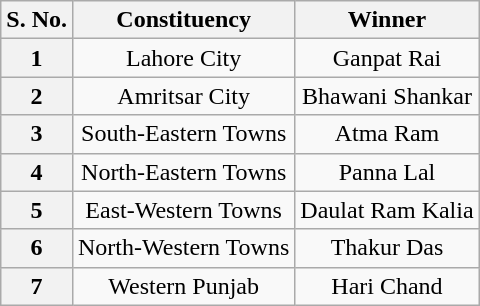<table class="wikitable" style="text-align:center">
<tr>
<th>S. No.</th>
<th>Constituency</th>
<th>Winner</th>
</tr>
<tr>
<th>1</th>
<td>Lahore City</td>
<td>Ganpat Rai</td>
</tr>
<tr>
<th>2</th>
<td>Amritsar City</td>
<td>Bhawani Shankar</td>
</tr>
<tr>
<th>3</th>
<td>South-Eastern Towns</td>
<td>Atma Ram</td>
</tr>
<tr>
<th>4</th>
<td>North-Eastern Towns</td>
<td>Panna Lal</td>
</tr>
<tr>
<th>5</th>
<td>East-Western Towns</td>
<td>Daulat Ram Kalia</td>
</tr>
<tr>
<th>6</th>
<td>North-Western Towns</td>
<td>Thakur Das</td>
</tr>
<tr>
<th>7</th>
<td>Western Punjab</td>
<td>Hari Chand</td>
</tr>
</table>
